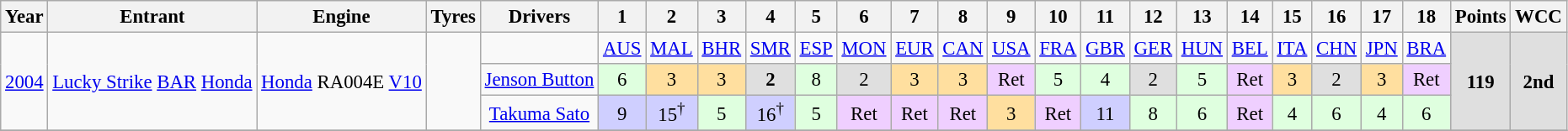<table class="wikitable" style="text-align:center; font-size:95%">
<tr>
<th>Year</th>
<th>Entrant</th>
<th>Engine</th>
<th>Tyres</th>
<th>Drivers</th>
<th>1</th>
<th>2</th>
<th>3</th>
<th>4</th>
<th>5</th>
<th>6</th>
<th>7</th>
<th>8</th>
<th>9</th>
<th>10</th>
<th>11</th>
<th>12</th>
<th>13</th>
<th>14</th>
<th>15</th>
<th>16</th>
<th>17</th>
<th>18</th>
<th>Points</th>
<th>WCC</th>
</tr>
<tr>
<td rowspan="3"><a href='#'>2004</a></td>
<td rowspan="3"><a href='#'>Lucky Strike</a> <a href='#'>BAR</a> <a href='#'>Honda</a></td>
<td rowspan="3"><a href='#'>Honda</a> RA004E <a href='#'>V10</a></td>
<td rowspan="3"></td>
<td></td>
<td><a href='#'>AUS</a></td>
<td><a href='#'>MAL</a></td>
<td><a href='#'>BHR</a></td>
<td><a href='#'>SMR</a></td>
<td><a href='#'>ESP</a></td>
<td><a href='#'>MON</a></td>
<td><a href='#'>EUR</a></td>
<td><a href='#'>CAN</a></td>
<td><a href='#'>USA</a></td>
<td><a href='#'>FRA</a></td>
<td><a href='#'>GBR</a></td>
<td><a href='#'>GER</a></td>
<td><a href='#'>HUN</a></td>
<td><a href='#'>BEL</a></td>
<td><a href='#'>ITA</a></td>
<td><a href='#'>CHN</a></td>
<td><a href='#'>JPN</a></td>
<td><a href='#'>BRA</a></td>
<td rowspan="3" style="background:#DFDFDF;"><strong>119</strong></td>
<td rowspan="3" style="background:#DFDFDF;"><strong>2nd</strong></td>
</tr>
<tr>
<td> <a href='#'>Jenson Button</a></td>
<td style="background:#DFFFDF;">6</td>
<td style="background:#FFDF9F;">3</td>
<td style="background:#FFDF9F;">3</td>
<td style="background:#DFDFDF;"><strong>2</strong></td>
<td style="background:#DFFFDF;">8</td>
<td style="background:#DFDFDF;">2</td>
<td style="background:#FFDF9F;">3</td>
<td style="background:#FFDF9F;">3</td>
<td style="background:#EFCFFF;">Ret</td>
<td style="background:#DFFFDF;">5</td>
<td style="background:#DFFFDF;">4</td>
<td style="background:#DFDFDF;">2</td>
<td style="background:#DFFFDF;">5</td>
<td style="background:#EFCFFF;">Ret</td>
<td style="background:#FFDF9F;">3</td>
<td style="background:#DFDFDF;">2</td>
<td style="background:#FFDF9F;">3</td>
<td style="background:#EFCFFF;">Ret</td>
</tr>
<tr>
<td> <a href='#'>Takuma Sato</a></td>
<td style="background:#CFCFFF;">9</td>
<td style="background:#CFCFFF;">15<sup>†</sup></td>
<td style="background:#DFFFDF;">5</td>
<td style="background:#CFCFFF;">16<sup>†</sup></td>
<td style="background:#DFFFDF;">5</td>
<td style="background:#EFCFFF;">Ret</td>
<td style="background:#EFCFFF;">Ret</td>
<td style="background:#EFCFFF;">Ret</td>
<td style="background:#FFDF9F;">3</td>
<td style="background:#EFCFFF;">Ret</td>
<td style="background:#CFCFFF;">11</td>
<td style="background:#DFFFDF;">8</td>
<td style="background:#DFFFDF;">6</td>
<td style="background:#EFCFFF;">Ret</td>
<td style="background:#DFFFDF;">4</td>
<td style="background:#DFFFDF;">6</td>
<td style="background:#DFFFDF;">4</td>
<td style="background:#DFFFDF;">6</td>
</tr>
<tr>
</tr>
</table>
